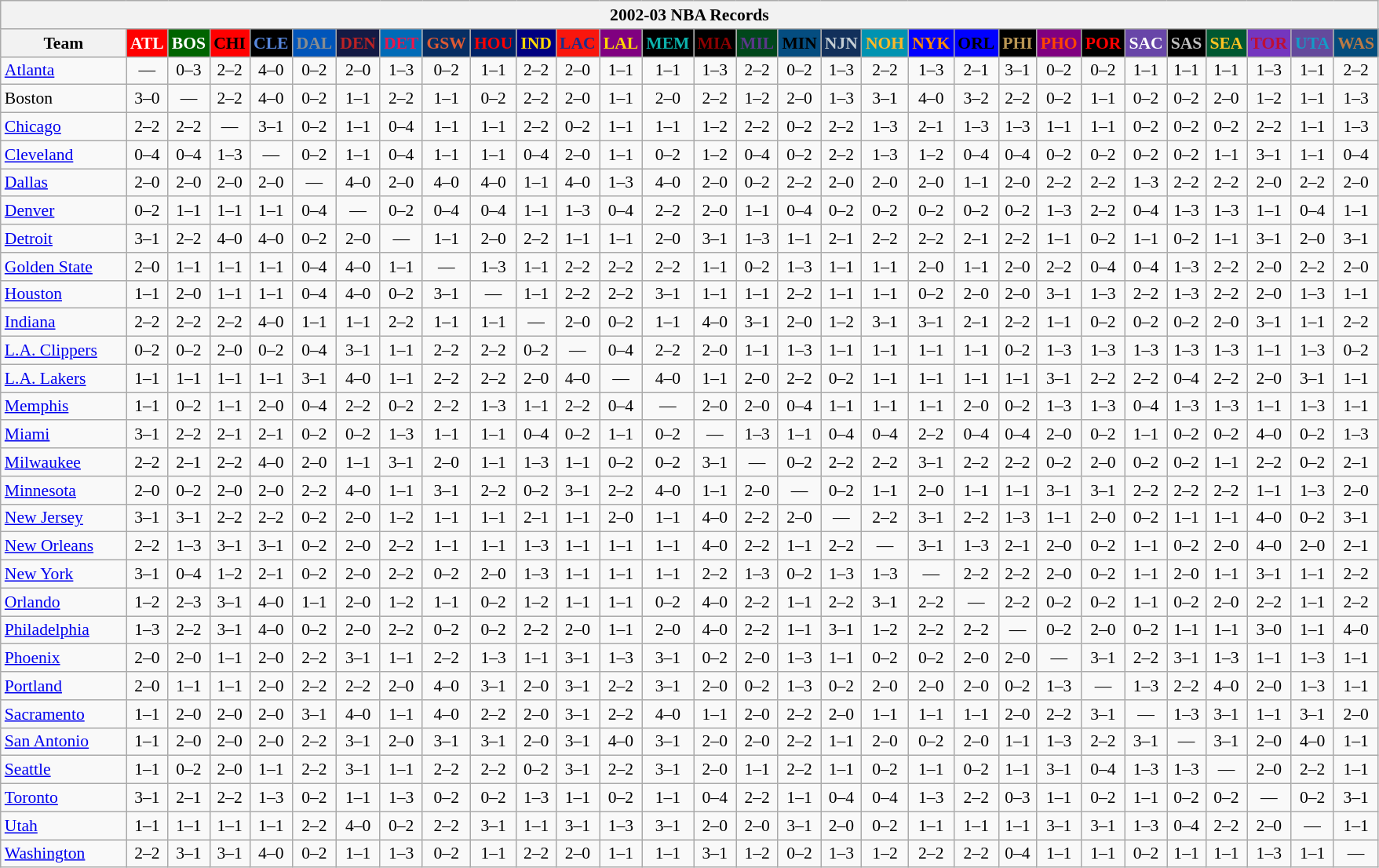<table class="wikitable" style="font-size:90%; text-align:center;">
<tr>
<th colspan=30>2002-03 NBA Records</th>
</tr>
<tr>
<th width=100>Team</th>
<th style="background:#FF0000;color:#FFFFFF;width=35">ATL</th>
<th style="background:#006400;color:#FFFFFF;width=35">BOS</th>
<th style="background:#FF0000;color:#000000;width=35">CHI</th>
<th style="background:#000000;color:#5787DC;width=35">CLE</th>
<th style="background:#0055BA;color:#898D8F;width=35">DAL</th>
<th style="background:#141A44;color:#BC2224;width=35">DEN</th>
<th style="background:#006BB7;color:#ED164B;width=35">DET</th>
<th style="background:#072E63;color:#DC5A34;width=35">GSW</th>
<th style="background:#002366;color:#FF0000;width=35">HOU</th>
<th style="background:#000080;color:#FFD700;width=35">IND</th>
<th style="background:#F9160D;color:#1A2E8B;width=35">LAC</th>
<th style="background:#800080;color:#FFD700;width=35">LAL</th>
<th style="background:#000000;color:#0CB2AC;width=35">MEM</th>
<th style="background:#000000;color:#8B0000;width=35">MIA</th>
<th style="background:#00471B;color:#5C378A;width=35">MIL</th>
<th style="background:#044D80;color:#000000;width=35">MIN</th>
<th style="background:#12305B;color:#C4CED4;width=35">NJN</th>
<th style="background:#0093B1;color:#FDB827;width=35">NOH</th>
<th style="background:#0000FF;color:#FF8C00;width=35">NYK</th>
<th style="background:#0000FF;color:#000000;width=35">ORL</th>
<th style="background:#000000;color:#BB9754;width=35">PHI</th>
<th style="background:#800080;color:#FF4500;width=35">PHO</th>
<th style="background:#000000;color:#FF0000;width=35">POR</th>
<th style="background:#6846A8;color:#FFFFFF;width=35">SAC</th>
<th style="background:#000000;color:#C0C0C0;width=35">SAS</th>
<th style="background:#005831;color:#FFC322;width=35">SEA</th>
<th style="background:#7436BF;color:#BE0F34;width=35">TOR</th>
<th style="background:#644A9C;color:#149BC7;width=35">UTA</th>
<th style="background:#044D7D;color:#BC7A44;width=35">WAS</th>
</tr>
<tr>
<td style="text-align:left;"><a href='#'>Atlanta</a></td>
<td>—</td>
<td>0–3</td>
<td>2–2</td>
<td>4–0</td>
<td>0–2</td>
<td>2–0</td>
<td>1–3</td>
<td>0–2</td>
<td>1–1</td>
<td>2–2</td>
<td>2–0</td>
<td>1–1</td>
<td>1–1</td>
<td>1–3</td>
<td>2–2</td>
<td>0–2</td>
<td>1–3</td>
<td>2–2</td>
<td>1–3</td>
<td>2–1</td>
<td>3–1</td>
<td>0–2</td>
<td>0–2</td>
<td>1–1</td>
<td>1–1</td>
<td>1–1</td>
<td>1–3</td>
<td>1–1</td>
<td>2–2</td>
</tr>
<tr>
<td style="text-align:left;">Boston</td>
<td>3–0</td>
<td>—</td>
<td>2–2</td>
<td>4–0</td>
<td>0–2</td>
<td>1–1</td>
<td>2–2</td>
<td>1–1</td>
<td>0–2</td>
<td>2–2</td>
<td>2–0</td>
<td>1–1</td>
<td>2–0</td>
<td>2–2</td>
<td>1–2</td>
<td>2–0</td>
<td>1–3</td>
<td>3–1</td>
<td>4–0</td>
<td>3–2</td>
<td>2–2</td>
<td>0–2</td>
<td>1–1</td>
<td>0–2</td>
<td>0–2</td>
<td>2–0</td>
<td>1–2</td>
<td>1–1</td>
<td>1–3</td>
</tr>
<tr>
<td style="text-align:left;"><a href='#'>Chicago</a></td>
<td>2–2</td>
<td>2–2</td>
<td>—</td>
<td>3–1</td>
<td>0–2</td>
<td>1–1</td>
<td>0–4</td>
<td>1–1</td>
<td>1–1</td>
<td>2–2</td>
<td>0–2</td>
<td>1–1</td>
<td>1–1</td>
<td>1–2</td>
<td>2–2</td>
<td>0–2</td>
<td>2–2</td>
<td>1–3</td>
<td>2–1</td>
<td>1–3</td>
<td>1–3</td>
<td>1–1</td>
<td>1–1</td>
<td>0–2</td>
<td>0–2</td>
<td>0–2</td>
<td>2–2</td>
<td>1–1</td>
<td>1–3</td>
</tr>
<tr>
<td style="text-align:left;"><a href='#'>Cleveland</a></td>
<td>0–4</td>
<td>0–4</td>
<td>1–3</td>
<td>—</td>
<td>0–2</td>
<td>1–1</td>
<td>0–4</td>
<td>1–1</td>
<td>1–1</td>
<td>0–4</td>
<td>2–0</td>
<td>1–1</td>
<td>0–2</td>
<td>1–2</td>
<td>0–4</td>
<td>0–2</td>
<td>2–2</td>
<td>1–3</td>
<td>1–2</td>
<td>0–4</td>
<td>0–4</td>
<td>0–2</td>
<td>0–2</td>
<td>0–2</td>
<td>0–2</td>
<td>1–1</td>
<td>3–1</td>
<td>1–1</td>
<td>0–4</td>
</tr>
<tr>
<td style="text-align:left;"><a href='#'>Dallas</a></td>
<td>2–0</td>
<td>2–0</td>
<td>2–0</td>
<td>2–0</td>
<td>—</td>
<td>4–0</td>
<td>2–0</td>
<td>4–0</td>
<td>4–0</td>
<td>1–1</td>
<td>4–0</td>
<td>1–3</td>
<td>4–0</td>
<td>2–0</td>
<td>0–2</td>
<td>2–2</td>
<td>2–0</td>
<td>2–0</td>
<td>2–0</td>
<td>1–1</td>
<td>2–0</td>
<td>2–2</td>
<td>2–2</td>
<td>1–3</td>
<td>2–2</td>
<td>2–2</td>
<td>2–0</td>
<td>2–2</td>
<td>2–0</td>
</tr>
<tr>
<td style="text-align:left;"><a href='#'>Denver</a></td>
<td>0–2</td>
<td>1–1</td>
<td>1–1</td>
<td>1–1</td>
<td>0–4</td>
<td>—</td>
<td>0–2</td>
<td>0–4</td>
<td>0–4</td>
<td>1–1</td>
<td>1–3</td>
<td>0–4</td>
<td>2–2</td>
<td>2–0</td>
<td>1–1</td>
<td>0–4</td>
<td>0–2</td>
<td>0–2</td>
<td>0–2</td>
<td>0–2</td>
<td>0–2</td>
<td>1–3</td>
<td>2–2</td>
<td>0–4</td>
<td>1–3</td>
<td>1–3</td>
<td>1–1</td>
<td>0–4</td>
<td>1–1</td>
</tr>
<tr>
<td style="text-align:left;"><a href='#'>Detroit</a></td>
<td>3–1</td>
<td>2–2</td>
<td>4–0</td>
<td>4–0</td>
<td>0–2</td>
<td>2–0</td>
<td>—</td>
<td>1–1</td>
<td>2–0</td>
<td>2–2</td>
<td>1–1</td>
<td>1–1</td>
<td>2–0</td>
<td>3–1</td>
<td>1–3</td>
<td>1–1</td>
<td>2–1</td>
<td>2–2</td>
<td>2–2</td>
<td>2–1</td>
<td>2–2</td>
<td>1–1</td>
<td>0–2</td>
<td>1–1</td>
<td>0–2</td>
<td>1–1</td>
<td>3–1</td>
<td>2–0</td>
<td>3–1</td>
</tr>
<tr>
<td style="text-align:left;"><a href='#'>Golden State</a></td>
<td>2–0</td>
<td>1–1</td>
<td>1–1</td>
<td>1–1</td>
<td>0–4</td>
<td>4–0</td>
<td>1–1</td>
<td>—</td>
<td>1–3</td>
<td>1–1</td>
<td>2–2</td>
<td>2–2</td>
<td>2–2</td>
<td>1–1</td>
<td>0–2</td>
<td>1–3</td>
<td>1–1</td>
<td>1–1</td>
<td>2–0</td>
<td>1–1</td>
<td>2–0</td>
<td>2–2</td>
<td>0–4</td>
<td>0–4</td>
<td>1–3</td>
<td>2–2</td>
<td>2–0</td>
<td>2–2</td>
<td>2–0</td>
</tr>
<tr>
<td style="text-align:left;"><a href='#'>Houston</a></td>
<td>1–1</td>
<td>2–0</td>
<td>1–1</td>
<td>1–1</td>
<td>0–4</td>
<td>4–0</td>
<td>0–2</td>
<td>3–1</td>
<td>—</td>
<td>1–1</td>
<td>2–2</td>
<td>2–2</td>
<td>3–1</td>
<td>1–1</td>
<td>1–1</td>
<td>2–2</td>
<td>1–1</td>
<td>1–1</td>
<td>0–2</td>
<td>2–0</td>
<td>2–0</td>
<td>3–1</td>
<td>1–3</td>
<td>2–2</td>
<td>1–3</td>
<td>2–2</td>
<td>2–0</td>
<td>1–3</td>
<td>1–1</td>
</tr>
<tr>
<td style="text-align:left;"><a href='#'>Indiana</a></td>
<td>2–2</td>
<td>2–2</td>
<td>2–2</td>
<td>4–0</td>
<td>1–1</td>
<td>1–1</td>
<td>2–2</td>
<td>1–1</td>
<td>1–1</td>
<td>—</td>
<td>2–0</td>
<td>0–2</td>
<td>1–1</td>
<td>4–0</td>
<td>3–1</td>
<td>2–0</td>
<td>1–2</td>
<td>3–1</td>
<td>3–1</td>
<td>2–1</td>
<td>2–2</td>
<td>1–1</td>
<td>0–2</td>
<td>0–2</td>
<td>0–2</td>
<td>2–0</td>
<td>3–1</td>
<td>1–1</td>
<td>2–2</td>
</tr>
<tr>
<td style="text-align:left;"><a href='#'>L.A. Clippers</a></td>
<td>0–2</td>
<td>0–2</td>
<td>2–0</td>
<td>0–2</td>
<td>0–4</td>
<td>3–1</td>
<td>1–1</td>
<td>2–2</td>
<td>2–2</td>
<td>0–2</td>
<td>—</td>
<td>0–4</td>
<td>2–2</td>
<td>2–0</td>
<td>1–1</td>
<td>1–3</td>
<td>1–1</td>
<td>1–1</td>
<td>1–1</td>
<td>1–1</td>
<td>0–2</td>
<td>1–3</td>
<td>1–3</td>
<td>1–3</td>
<td>1–3</td>
<td>1–3</td>
<td>1–1</td>
<td>1–3</td>
<td>0–2</td>
</tr>
<tr>
<td style="text-align:left;"><a href='#'>L.A. Lakers</a></td>
<td>1–1</td>
<td>1–1</td>
<td>1–1</td>
<td>1–1</td>
<td>3–1</td>
<td>4–0</td>
<td>1–1</td>
<td>2–2</td>
<td>2–2</td>
<td>2–0</td>
<td>4–0</td>
<td>—</td>
<td>4–0</td>
<td>1–1</td>
<td>2–0</td>
<td>2–2</td>
<td>0–2</td>
<td>1–1</td>
<td>1–1</td>
<td>1–1</td>
<td>1–1</td>
<td>3–1</td>
<td>2–2</td>
<td>2–2</td>
<td>0–4</td>
<td>2–2</td>
<td>2–0</td>
<td>3–1</td>
<td>1–1</td>
</tr>
<tr>
<td style="text-align:left;"><a href='#'>Memphis</a></td>
<td>1–1</td>
<td>0–2</td>
<td>1–1</td>
<td>2–0</td>
<td>0–4</td>
<td>2–2</td>
<td>0–2</td>
<td>2–2</td>
<td>1–3</td>
<td>1–1</td>
<td>2–2</td>
<td>0–4</td>
<td>—</td>
<td>2–0</td>
<td>2–0</td>
<td>0–4</td>
<td>1–1</td>
<td>1–1</td>
<td>1–1</td>
<td>2–0</td>
<td>0–2</td>
<td>1–3</td>
<td>1–3</td>
<td>0–4</td>
<td>1–3</td>
<td>1–3</td>
<td>1–1</td>
<td>1–3</td>
<td>1–1</td>
</tr>
<tr>
<td style="text-align:left;"><a href='#'>Miami</a></td>
<td>3–1</td>
<td>2–2</td>
<td>2–1</td>
<td>2–1</td>
<td>0–2</td>
<td>0–2</td>
<td>1–3</td>
<td>1–1</td>
<td>1–1</td>
<td>0–4</td>
<td>0–2</td>
<td>1–1</td>
<td>0–2</td>
<td>—</td>
<td>1–3</td>
<td>1–1</td>
<td>0–4</td>
<td>0–4</td>
<td>2–2</td>
<td>0–4</td>
<td>0–4</td>
<td>2–0</td>
<td>0–2</td>
<td>1–1</td>
<td>0–2</td>
<td>0–2</td>
<td>4–0</td>
<td>0–2</td>
<td>1–3</td>
</tr>
<tr>
<td style="text-align:left;"><a href='#'>Milwaukee</a></td>
<td>2–2</td>
<td>2–1</td>
<td>2–2</td>
<td>4–0</td>
<td>2–0</td>
<td>1–1</td>
<td>3–1</td>
<td>2–0</td>
<td>1–1</td>
<td>1–3</td>
<td>1–1</td>
<td>0–2</td>
<td>0–2</td>
<td>3–1</td>
<td>—</td>
<td>0–2</td>
<td>2–2</td>
<td>2–2</td>
<td>3–1</td>
<td>2–2</td>
<td>2–2</td>
<td>0–2</td>
<td>2–0</td>
<td>0–2</td>
<td>0–2</td>
<td>1–1</td>
<td>2–2</td>
<td>0–2</td>
<td>2–1</td>
</tr>
<tr>
<td style="text-align:left;"><a href='#'>Minnesota</a></td>
<td>2–0</td>
<td>0–2</td>
<td>2–0</td>
<td>2–0</td>
<td>2–2</td>
<td>4–0</td>
<td>1–1</td>
<td>3–1</td>
<td>2–2</td>
<td>0–2</td>
<td>3–1</td>
<td>2–2</td>
<td>4–0</td>
<td>1–1</td>
<td>2–0</td>
<td>—</td>
<td>0–2</td>
<td>1–1</td>
<td>2–0</td>
<td>1–1</td>
<td>1–1</td>
<td>3–1</td>
<td>3–1</td>
<td>2–2</td>
<td>2–2</td>
<td>2–2</td>
<td>1–1</td>
<td>1–3</td>
<td>2–0</td>
</tr>
<tr>
<td style="text-align:left;"><a href='#'>New Jersey</a></td>
<td>3–1</td>
<td>3–1</td>
<td>2–2</td>
<td>2–2</td>
<td>0–2</td>
<td>2–0</td>
<td>1–2</td>
<td>1–1</td>
<td>1–1</td>
<td>2–1</td>
<td>1–1</td>
<td>2–0</td>
<td>1–1</td>
<td>4–0</td>
<td>2–2</td>
<td>2–0</td>
<td>—</td>
<td>2–2</td>
<td>3–1</td>
<td>2–2</td>
<td>1–3</td>
<td>1–1</td>
<td>2–0</td>
<td>0–2</td>
<td>1–1</td>
<td>1–1</td>
<td>4–0</td>
<td>0–2</td>
<td>3–1</td>
</tr>
<tr>
<td style="text-align:left;"><a href='#'>New Orleans</a></td>
<td>2–2</td>
<td>1–3</td>
<td>3–1</td>
<td>3–1</td>
<td>0–2</td>
<td>2–0</td>
<td>2–2</td>
<td>1–1</td>
<td>1–1</td>
<td>1–3</td>
<td>1–1</td>
<td>1–1</td>
<td>1–1</td>
<td>4–0</td>
<td>2–2</td>
<td>1–1</td>
<td>2–2</td>
<td>—</td>
<td>3–1</td>
<td>1–3</td>
<td>2–1</td>
<td>2–0</td>
<td>0–2</td>
<td>1–1</td>
<td>0–2</td>
<td>2–0</td>
<td>4–0</td>
<td>2–0</td>
<td>2–1</td>
</tr>
<tr>
<td style="text-align:left;"><a href='#'>New York</a></td>
<td>3–1</td>
<td>0–4</td>
<td>1–2</td>
<td>2–1</td>
<td>0–2</td>
<td>2–0</td>
<td>2–2</td>
<td>0–2</td>
<td>2–0</td>
<td>1–3</td>
<td>1–1</td>
<td>1–1</td>
<td>1–1</td>
<td>2–2</td>
<td>1–3</td>
<td>0–2</td>
<td>1–3</td>
<td>1–3</td>
<td>—</td>
<td>2–2</td>
<td>2–2</td>
<td>2–0</td>
<td>0–2</td>
<td>1–1</td>
<td>2–0</td>
<td>1–1</td>
<td>3–1</td>
<td>1–1</td>
<td>2–2</td>
</tr>
<tr>
<td style="text-align:left;"><a href='#'>Orlando</a></td>
<td>1–2</td>
<td>2–3</td>
<td>3–1</td>
<td>4–0</td>
<td>1–1</td>
<td>2–0</td>
<td>1–2</td>
<td>1–1</td>
<td>0–2</td>
<td>1–2</td>
<td>1–1</td>
<td>1–1</td>
<td>0–2</td>
<td>4–0</td>
<td>2–2</td>
<td>1–1</td>
<td>2–2</td>
<td>3–1</td>
<td>2–2</td>
<td>—</td>
<td>2–2</td>
<td>0–2</td>
<td>0–2</td>
<td>1–1</td>
<td>0–2</td>
<td>2–0</td>
<td>2–2</td>
<td>1–1</td>
<td>2–2</td>
</tr>
<tr>
<td style="text-align:left;"><a href='#'>Philadelphia</a></td>
<td>1–3</td>
<td>2–2</td>
<td>3–1</td>
<td>4–0</td>
<td>0–2</td>
<td>2–0</td>
<td>2–2</td>
<td>0–2</td>
<td>0–2</td>
<td>2–2</td>
<td>2–0</td>
<td>1–1</td>
<td>2–0</td>
<td>4–0</td>
<td>2–2</td>
<td>1–1</td>
<td>3–1</td>
<td>1–2</td>
<td>2–2</td>
<td>2–2</td>
<td>—</td>
<td>0–2</td>
<td>2–0</td>
<td>0–2</td>
<td>1–1</td>
<td>1–1</td>
<td>3–0</td>
<td>1–1</td>
<td>4–0</td>
</tr>
<tr>
<td style="text-align:left;"><a href='#'>Phoenix</a></td>
<td>2–0</td>
<td>2–0</td>
<td>1–1</td>
<td>2–0</td>
<td>2–2</td>
<td>3–1</td>
<td>1–1</td>
<td>2–2</td>
<td>1–3</td>
<td>1–1</td>
<td>3–1</td>
<td>1–3</td>
<td>3–1</td>
<td>0–2</td>
<td>2–0</td>
<td>1–3</td>
<td>1–1</td>
<td>0–2</td>
<td>0–2</td>
<td>2–0</td>
<td>2–0</td>
<td>—</td>
<td>3–1</td>
<td>2–2</td>
<td>3–1</td>
<td>1–3</td>
<td>1–1</td>
<td>1–3</td>
<td>1–1</td>
</tr>
<tr>
<td style="text-align:left;"><a href='#'>Portland</a></td>
<td>2–0</td>
<td>1–1</td>
<td>1–1</td>
<td>2–0</td>
<td>2–2</td>
<td>2–2</td>
<td>2–0</td>
<td>4–0</td>
<td>3–1</td>
<td>2–0</td>
<td>3–1</td>
<td>2–2</td>
<td>3–1</td>
<td>2–0</td>
<td>0–2</td>
<td>1–3</td>
<td>0–2</td>
<td>2–0</td>
<td>2–0</td>
<td>2–0</td>
<td>0–2</td>
<td>1–3</td>
<td>—</td>
<td>1–3</td>
<td>2–2</td>
<td>4–0</td>
<td>2–0</td>
<td>1–3</td>
<td>1–1</td>
</tr>
<tr>
<td style="text-align:left;"><a href='#'>Sacramento</a></td>
<td>1–1</td>
<td>2–0</td>
<td>2–0</td>
<td>2–0</td>
<td>3–1</td>
<td>4–0</td>
<td>1–1</td>
<td>4–0</td>
<td>2–2</td>
<td>2–0</td>
<td>3–1</td>
<td>2–2</td>
<td>4–0</td>
<td>1–1</td>
<td>2–0</td>
<td>2–2</td>
<td>2–0</td>
<td>1–1</td>
<td>1–1</td>
<td>1–1</td>
<td>2–0</td>
<td>2–2</td>
<td>3–1</td>
<td>—</td>
<td>1–3</td>
<td>3–1</td>
<td>1–1</td>
<td>3–1</td>
<td>2–0</td>
</tr>
<tr>
<td style="text-align:left;"><a href='#'>San Antonio</a></td>
<td>1–1</td>
<td>2–0</td>
<td>2–0</td>
<td>2–0</td>
<td>2–2</td>
<td>3–1</td>
<td>2–0</td>
<td>3–1</td>
<td>3–1</td>
<td>2–0</td>
<td>3–1</td>
<td>4–0</td>
<td>3–1</td>
<td>2–0</td>
<td>2–0</td>
<td>2–2</td>
<td>1–1</td>
<td>2–0</td>
<td>0–2</td>
<td>2–0</td>
<td>1–1</td>
<td>1–3</td>
<td>2–2</td>
<td>3–1</td>
<td>—</td>
<td>3–1</td>
<td>2–0</td>
<td>4–0</td>
<td>1–1</td>
</tr>
<tr>
<td style="text-align:left;"><a href='#'>Seattle</a></td>
<td>1–1</td>
<td>0–2</td>
<td>2–0</td>
<td>1–1</td>
<td>2–2</td>
<td>3–1</td>
<td>1–1</td>
<td>2–2</td>
<td>2–2</td>
<td>0–2</td>
<td>3–1</td>
<td>2–2</td>
<td>3–1</td>
<td>2–0</td>
<td>1–1</td>
<td>2–2</td>
<td>1–1</td>
<td>0–2</td>
<td>1–1</td>
<td>0–2</td>
<td>1–1</td>
<td>3–1</td>
<td>0–4</td>
<td>1–3</td>
<td>1–3</td>
<td>—</td>
<td>2–0</td>
<td>2–2</td>
<td>1–1</td>
</tr>
<tr>
<td style="text-align:left;"><a href='#'>Toronto</a></td>
<td>3–1</td>
<td>2–1</td>
<td>2–2</td>
<td>1–3</td>
<td>0–2</td>
<td>1–1</td>
<td>1–3</td>
<td>0–2</td>
<td>0–2</td>
<td>1–3</td>
<td>1–1</td>
<td>0–2</td>
<td>1–1</td>
<td>0–4</td>
<td>2–2</td>
<td>1–1</td>
<td>0–4</td>
<td>0–4</td>
<td>1–3</td>
<td>2–2</td>
<td>0–3</td>
<td>1–1</td>
<td>0–2</td>
<td>1–1</td>
<td>0–2</td>
<td>0–2</td>
<td>—</td>
<td>0–2</td>
<td>3–1</td>
</tr>
<tr>
<td style="text-align:left;"><a href='#'>Utah</a></td>
<td>1–1</td>
<td>1–1</td>
<td>1–1</td>
<td>1–1</td>
<td>2–2</td>
<td>4–0</td>
<td>0–2</td>
<td>2–2</td>
<td>3–1</td>
<td>1–1</td>
<td>3–1</td>
<td>1–3</td>
<td>3–1</td>
<td>2–0</td>
<td>2–0</td>
<td>3–1</td>
<td>2–0</td>
<td>0–2</td>
<td>1–1</td>
<td>1–1</td>
<td>1–1</td>
<td>3–1</td>
<td>3–1</td>
<td>1–3</td>
<td>0–4</td>
<td>2–2</td>
<td>2–0</td>
<td>—</td>
<td>1–1</td>
</tr>
<tr>
<td style="text-align:left;"><a href='#'>Washington</a></td>
<td>2–2</td>
<td>3–1</td>
<td>3–1</td>
<td>4–0</td>
<td>0–2</td>
<td>1–1</td>
<td>1–3</td>
<td>0–2</td>
<td>1–1</td>
<td>2–2</td>
<td>2–0</td>
<td>1–1</td>
<td>1–1</td>
<td>3–1</td>
<td>1–2</td>
<td>0–2</td>
<td>1–3</td>
<td>1–2</td>
<td>2–2</td>
<td>2–2</td>
<td>0–4</td>
<td>1–1</td>
<td>1–1</td>
<td>0–2</td>
<td>1–1</td>
<td>1–1</td>
<td>1–3</td>
<td>1–1</td>
<td>—</td>
</tr>
</table>
